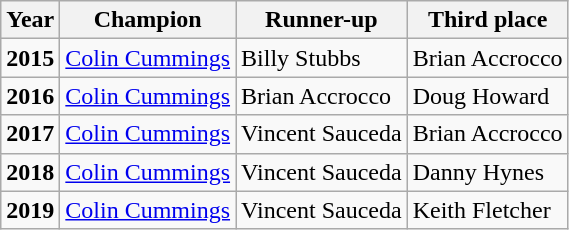<table class="wikitable">
<tr>
<th>Year</th>
<th>Champion</th>
<th>Runner-up</th>
<th>Third place</th>
</tr>
<tr>
<td><strong>2015</strong></td>
<td> <a href='#'>Colin Cummings</a></td>
<td> Billy Stubbs</td>
<td> Brian Accrocco</td>
</tr>
<tr>
<td><strong>2016</strong></td>
<td> <a href='#'>Colin Cummings</a></td>
<td> Brian Accrocco</td>
<td> Doug Howard</td>
</tr>
<tr>
<td><strong>2017</strong></td>
<td> <a href='#'>Colin Cummings</a></td>
<td> Vincent Sauceda</td>
<td> Brian Accrocco</td>
</tr>
<tr>
<td><strong>2018</strong></td>
<td> <a href='#'>Colin Cummings</a></td>
<td> Vincent Sauceda</td>
<td> Danny Hynes</td>
</tr>
<tr>
<td><strong>2019</strong></td>
<td> <a href='#'>Colin Cummings</a></td>
<td> Vincent Sauceda</td>
<td> Keith Fletcher</td>
</tr>
</table>
